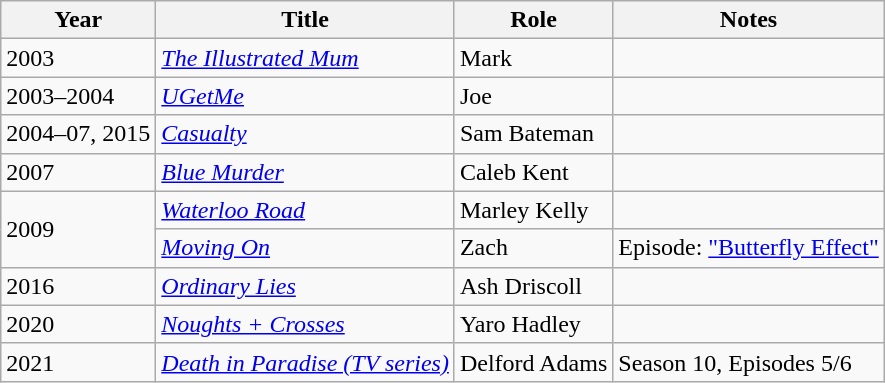<table class="wikitable">
<tr>
<th>Year</th>
<th>Title</th>
<th>Role</th>
<th>Notes</th>
</tr>
<tr>
<td>2003</td>
<td><em><a href='#'>The Illustrated Mum</a></em></td>
<td>Mark</td>
<td></td>
</tr>
<tr>
<td>2003–2004</td>
<td><em><a href='#'>UGetMe</a></em></td>
<td>Joe</td>
<td></td>
</tr>
<tr>
<td>2004–07, 2015</td>
<td><em><a href='#'>Casualty</a></em></td>
<td>Sam Bateman</td>
<td></td>
</tr>
<tr>
<td>2007</td>
<td><em><a href='#'>Blue Murder</a></em></td>
<td>Caleb Kent</td>
<td></td>
</tr>
<tr>
<td rowspan=2>2009</td>
<td><em><a href='#'>Waterloo Road</a></em></td>
<td>Marley Kelly</td>
<td></td>
</tr>
<tr>
<td><em><a href='#'>Moving On</a></em></td>
<td>Zach</td>
<td>Episode: <a href='#'>"Butterfly Effect"</a></td>
</tr>
<tr>
<td>2016</td>
<td><em><a href='#'>Ordinary Lies</a></em></td>
<td>Ash Driscoll</td>
<td></td>
</tr>
<tr>
<td>2020</td>
<td><em><a href='#'>Noughts + Crosses</a></em></td>
<td>Yaro Hadley</td>
<td></td>
</tr>
<tr>
<td>2021</td>
<td><em><a href='#'>Death in Paradise (TV series)</a></em></td>
<td>Delford Adams</td>
<td>Season 10, Episodes 5/6</td>
</tr>
</table>
